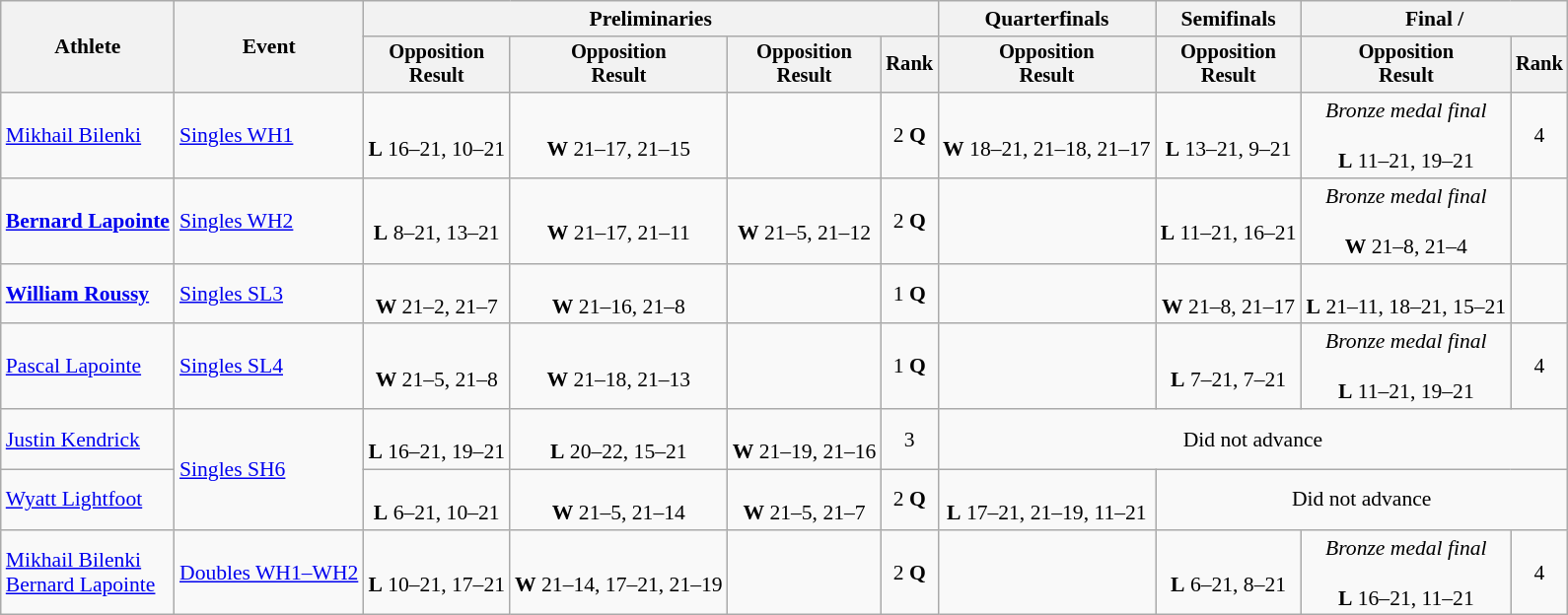<table class=wikitable style="font-size:90%">
<tr>
<th rowspan="2">Athlete</th>
<th rowspan="2">Event</th>
<th colspan="4">Preliminaries</th>
<th>Quarterfinals</th>
<th>Semifinals</th>
<th colspan="2">Final / </th>
</tr>
<tr style="font-size:95%">
<th>Opposition<br>Result</th>
<th>Opposition<br>Result</th>
<th>Opposition<br>Result</th>
<th>Rank</th>
<th>Opposition<br>Result</th>
<th>Opposition<br>Result</th>
<th>Opposition<br>Result</th>
<th>Rank</th>
</tr>
<tr align=center>
<td align=left><a href='#'>Mikhail Bilenki</a></td>
<td align=left><a href='#'>Singles WH1</a></td>
<td><br><strong>L</strong> 16–21, 10–21</td>
<td><br><strong>W</strong> 21–17, 21–15</td>
<td></td>
<td>2 <strong>Q</strong></td>
<td><br><strong>W</strong> 18–21, 21–18, 21–17</td>
<td><br><strong>L</strong> 13–21, 9–21</td>
<td><em>Bronze medal final</em><br><br><strong>L</strong> 11–21, 19–21</td>
<td>4</td>
</tr>
<tr align=center>
<td align=left><strong><a href='#'>Bernard Lapointe</a></strong></td>
<td align=left><a href='#'>Singles WH2</a></td>
<td><br><strong>L</strong> 8–21, 13–21</td>
<td><br><strong>W</strong> 21–17, 21–11</td>
<td><br><strong>W</strong> 21–5, 21–12</td>
<td>2 <strong>Q</strong></td>
<td></td>
<td><br><strong>L</strong> 11–21, 16–21</td>
<td><em>Bronze medal final</em><br><br><strong>W</strong> 21–8, 21–4</td>
<td></td>
</tr>
<tr align=center>
<td align=left><strong><a href='#'>William Roussy</a></strong></td>
<td align=left><a href='#'>Singles SL3</a></td>
<td><br><strong>W</strong> 21–2, 21–7</td>
<td><br><strong>W</strong> 21–16, 21–8</td>
<td></td>
<td>1 <strong>Q</strong></td>
<td></td>
<td><br><strong>W</strong> 21–8, 21–17</td>
<td><br><strong>L</strong> 21–11, 18–21, 15–21</td>
<td></td>
</tr>
<tr align=center>
<td align=left><a href='#'>Pascal Lapointe</a></td>
<td align=left><a href='#'>Singles SL4</a></td>
<td><br><strong>W</strong> 21–5, 21–8</td>
<td><br><strong>W</strong> 21–18, 21–13</td>
<td></td>
<td>1 <strong>Q</strong></td>
<td></td>
<td><br><strong>L</strong> 7–21, 7–21</td>
<td><em>Bronze medal final</em><br><br><strong>L</strong> 11–21, 19–21</td>
<td>4</td>
</tr>
<tr align=center>
<td align=left><a href='#'>Justin Kendrick</a></td>
<td align=left rowspan=2><a href='#'>Singles SH6</a></td>
<td><br><strong>L</strong> 16–21, 19–21</td>
<td><br><strong>L</strong> 20–22, 15–21</td>
<td><br><strong>W</strong> 21–19, 21–16</td>
<td>3</td>
<td colspan=4>Did not advance</td>
</tr>
<tr align=center>
<td align=left><a href='#'>Wyatt Lightfoot</a></td>
<td><br><strong>L</strong> 6–21, 10–21</td>
<td><br><strong>W</strong> 21–5, 21–14</td>
<td><br><strong>W</strong> 21–5, 21–7</td>
<td>2 <strong>Q</strong></td>
<td><br><strong>L</strong> 17–21, 21–19, 11–21</td>
<td colspan=3>Did not advance</td>
</tr>
<tr align=center>
<td align=left><a href='#'>Mikhail Bilenki</a><br><a href='#'>Bernard Lapointe</a></td>
<td align=left><a href='#'>Doubles WH1–WH2</a></td>
<td><br><strong>L</strong> 10–21, 17–21</td>
<td><br><strong>W</strong> 21–14, 17–21, 21–19</td>
<td></td>
<td>2 <strong>Q</strong></td>
<td></td>
<td><br><strong>L</strong> 6–21, 8–21</td>
<td><em>Bronze medal final</em><br><br><strong>L</strong> 16–21, 11–21</td>
<td>4</td>
</tr>
</table>
